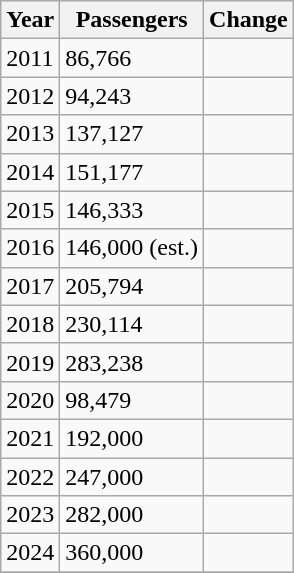<table class="wikitable">
<tr>
<th>Year</th>
<th>Passengers</th>
<th>Change</th>
</tr>
<tr>
<td>2011</td>
<td>86,766</td>
<td></td>
</tr>
<tr>
<td>2012</td>
<td>94,243</td>
<td></td>
</tr>
<tr>
<td>2013</td>
<td>137,127</td>
<td></td>
</tr>
<tr>
<td>2014</td>
<td>151,177</td>
<td></td>
</tr>
<tr>
<td>2015</td>
<td>146,333</td>
<td></td>
</tr>
<tr>
<td>2016</td>
<td>146,000 (est.)</td>
<td></td>
</tr>
<tr>
<td>2017</td>
<td>205,794</td>
<td></td>
</tr>
<tr>
<td>2018</td>
<td>230,114</td>
<td></td>
</tr>
<tr>
<td>2019</td>
<td>283,238</td>
<td></td>
</tr>
<tr>
<td>2020</td>
<td>98,479</td>
<td></td>
</tr>
<tr>
<td>2021</td>
<td>192,000</td>
<td></td>
</tr>
<tr>
<td>2022</td>
<td>247,000</td>
<td></td>
</tr>
<tr>
<td>2023</td>
<td>282,000</td>
<td></td>
</tr>
<tr>
<td>2024</td>
<td>360,000</td>
<td></td>
</tr>
<tr>
</tr>
</table>
